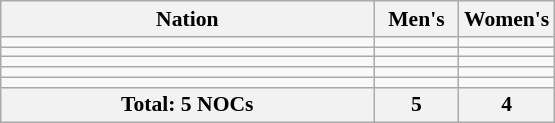<table class="wikitable sortable" width=370 style="text-align:center; font-size:90%">
<tr>
<th>Nation</th>
<th width="50">Men's</th>
<th width="50">Women's</th>
</tr>
<tr>
<td style="text-align:left;"></td>
<td></td>
<td></td>
</tr>
<tr>
<td style="text-align:left;"></td>
<td></td>
<td></td>
</tr>
<tr>
<td style="text-align:left;"></td>
<td></td>
<td></td>
</tr>
<tr>
<td style="text-align:left;"></td>
<td></td>
<td></td>
</tr>
<tr>
<td style="text-align:left;"></td>
<td></td>
<td></td>
</tr>
<tr>
<th>Total: 5 NOCs</th>
<th>5</th>
<th>4</th>
</tr>
</table>
